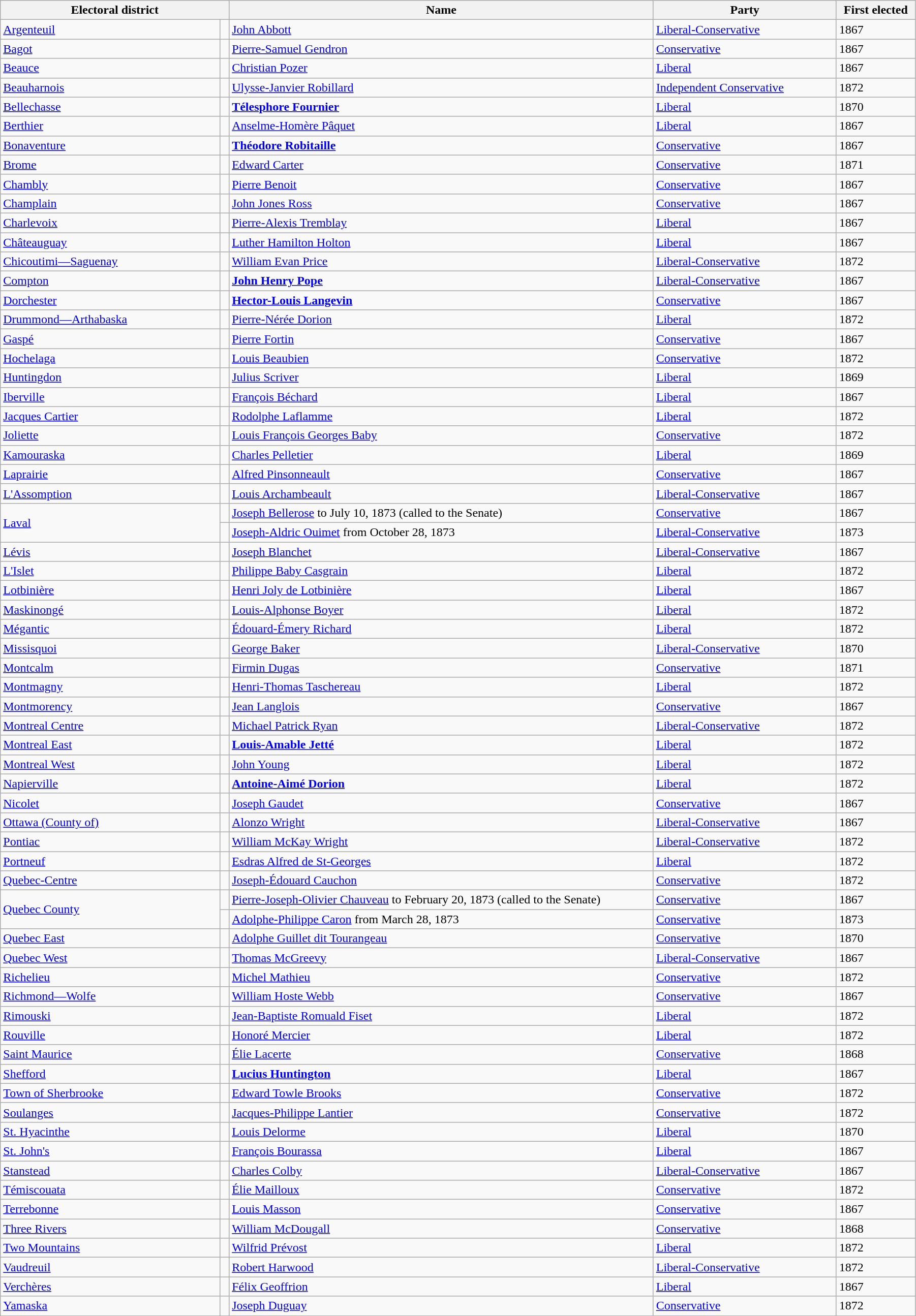<table class="wikitable" style="width:95%;">
<tr>
<th colspan="2" style="width:25%;">Electoral district</th>
<th>Name</th>
<th width=20%>Party</th>
<th>First elected</th>
</tr>
<tr>
<td width=24%><a href='#'>Argenteuil</a></td>
<td></td>
<td><a href='#'>John Abbott</a></td>
<td><a href='#'>Liberal-Conservative</a></td>
<td>1867</td>
</tr>
<tr>
<td><a href='#'>Bagot</a></td>
<td></td>
<td><a href='#'>Pierre-Samuel Gendron</a></td>
<td><a href='#'>Conservative</a></td>
<td>1867</td>
</tr>
<tr>
<td><a href='#'>Beauce</a></td>
<td></td>
<td><a href='#'>Christian Pozer</a></td>
<td><a href='#'>Liberal</a></td>
<td>1867</td>
</tr>
<tr>
<td><a href='#'>Beauharnois</a></td>
<td></td>
<td><a href='#'>Ulysse-Janvier Robillard</a></td>
<td><a href='#'>Independent Conservative</a></td>
<td>1872</td>
</tr>
<tr>
<td><a href='#'>Bellechasse</a></td>
<td></td>
<td><strong><a href='#'>Télesphore Fournier</a></strong></td>
<td><a href='#'>Liberal</a></td>
<td>1870</td>
</tr>
<tr>
<td><a href='#'>Berthier</a></td>
<td></td>
<td><a href='#'>Anselme-Homère Pâquet</a></td>
<td><a href='#'>Liberal</a></td>
<td>1867</td>
</tr>
<tr>
<td><a href='#'>Bonaventure</a></td>
<td></td>
<td><strong><a href='#'>Théodore Robitaille</a></strong></td>
<td><a href='#'>Conservative</a></td>
<td>1867</td>
</tr>
<tr>
<td><a href='#'>Brome</a></td>
<td></td>
<td><a href='#'>Edward Carter</a></td>
<td><a href='#'>Conservative</a></td>
<td>1871</td>
</tr>
<tr>
<td><a href='#'>Chambly</a></td>
<td></td>
<td><a href='#'>Pierre Benoit</a></td>
<td><a href='#'>Conservative</a></td>
<td>1867</td>
</tr>
<tr>
<td><a href='#'>Champlain</a></td>
<td></td>
<td><a href='#'>John Jones Ross</a></td>
<td><a href='#'>Conservative</a></td>
<td>1867</td>
</tr>
<tr>
<td><a href='#'>Charlevoix</a></td>
<td></td>
<td><a href='#'>Pierre-Alexis Tremblay</a></td>
<td><a href='#'>Liberal</a></td>
<td>1867</td>
</tr>
<tr>
<td><a href='#'>Châteauguay</a></td>
<td></td>
<td><a href='#'>Luther Hamilton Holton</a></td>
<td><a href='#'>Liberal</a></td>
<td>1867</td>
</tr>
<tr>
<td><a href='#'>Chicoutimi—Saguenay</a></td>
<td></td>
<td><a href='#'>William Evan Price</a></td>
<td><a href='#'>Liberal-Conservative</a></td>
<td>1872</td>
</tr>
<tr>
<td><a href='#'>Compton</a></td>
<td></td>
<td><strong><a href='#'>John Henry Pope</a></strong></td>
<td><a href='#'>Liberal-Conservative</a></td>
<td>1867</td>
</tr>
<tr>
<td><a href='#'>Dorchester</a></td>
<td></td>
<td><strong><a href='#'>Hector-Louis Langevin</a></strong></td>
<td><a href='#'>Conservative</a></td>
<td>1867</td>
</tr>
<tr>
<td><a href='#'>Drummond—Arthabaska</a></td>
<td></td>
<td><a href='#'>Pierre-Nérée Dorion</a></td>
<td><a href='#'>Liberal</a></td>
<td>1872</td>
</tr>
<tr>
<td><a href='#'>Gaspé</a></td>
<td></td>
<td><a href='#'>Pierre Fortin</a></td>
<td><a href='#'>Conservative</a></td>
<td>1867</td>
</tr>
<tr>
<td><a href='#'>Hochelaga</a></td>
<td></td>
<td><a href='#'>Louis Beaubien</a></td>
<td><a href='#'>Conservative</a></td>
<td>1872</td>
</tr>
<tr>
<td><a href='#'>Huntingdon</a></td>
<td></td>
<td><a href='#'>Julius Scriver</a></td>
<td><a href='#'>Liberal</a></td>
<td>1869</td>
</tr>
<tr>
<td><a href='#'>Iberville</a></td>
<td></td>
<td><a href='#'>François Béchard</a></td>
<td><a href='#'>Liberal</a></td>
<td>1867</td>
</tr>
<tr>
<td><a href='#'>Jacques Cartier</a></td>
<td></td>
<td><a href='#'>Rodolphe Laflamme</a></td>
<td><a href='#'>Liberal</a></td>
<td>1872</td>
</tr>
<tr>
<td><a href='#'>Joliette</a></td>
<td></td>
<td><a href='#'>Louis François Georges Baby</a></td>
<td><a href='#'>Conservative</a></td>
<td>1872</td>
</tr>
<tr>
<td><a href='#'>Kamouraska</a></td>
<td></td>
<td><a href='#'>Charles Pelletier</a></td>
<td><a href='#'>Liberal</a></td>
<td>1869</td>
</tr>
<tr>
<td><a href='#'>Laprairie</a></td>
<td></td>
<td><a href='#'>Alfred Pinsonneault</a></td>
<td><a href='#'>Conservative</a></td>
<td>1867</td>
</tr>
<tr>
<td><a href='#'>L'Assomption</a></td>
<td></td>
<td><a href='#'>Louis Archambeault</a></td>
<td><a href='#'>Liberal-Conservative</a></td>
<td>1867</td>
</tr>
<tr>
<td rowspan=2><a href='#'>Laval</a></td>
<td></td>
<td><a href='#'>Joseph Bellerose</a> to July 10, 1873 (called to the Senate)</td>
<td><a href='#'>Conservative</a></td>
<td>1867</td>
</tr>
<tr>
<td></td>
<td><a href='#'>Joseph-Aldric Ouimet</a> from October 28, 1873</td>
<td><a href='#'>Liberal-Conservative</a></td>
<td>1873</td>
</tr>
<tr>
<td><a href='#'>Lévis</a></td>
<td></td>
<td><a href='#'>Joseph Blanchet</a></td>
<td><a href='#'>Liberal-Conservative</a></td>
<td>1867</td>
</tr>
<tr>
<td><a href='#'>L'Islet</a></td>
<td></td>
<td><a href='#'>Philippe Baby Casgrain</a></td>
<td><a href='#'>Liberal</a></td>
<td>1872</td>
</tr>
<tr>
<td><a href='#'>Lotbinière</a></td>
<td></td>
<td><a href='#'>Henri Joly de Lotbinière</a></td>
<td><a href='#'>Liberal</a></td>
<td>1867</td>
</tr>
<tr>
<td><a href='#'>Maskinongé</a></td>
<td></td>
<td><a href='#'>Louis-Alphonse Boyer</a></td>
<td><a href='#'>Liberal</a></td>
<td>1872</td>
</tr>
<tr>
<td><a href='#'>Mégantic</a></td>
<td></td>
<td><a href='#'>Édouard-Émery Richard</a></td>
<td><a href='#'>Liberal</a></td>
<td>1872</td>
</tr>
<tr>
<td><a href='#'>Missisquoi</a></td>
<td></td>
<td><a href='#'>George Baker</a></td>
<td><a href='#'>Liberal-Conservative</a></td>
<td>1870</td>
</tr>
<tr>
<td><a href='#'>Montcalm</a></td>
<td></td>
<td><a href='#'>Firmin Dugas</a></td>
<td><a href='#'>Conservative</a></td>
<td>1871</td>
</tr>
<tr>
<td><a href='#'>Montmagny</a></td>
<td></td>
<td><a href='#'>Henri-Thomas Taschereau</a></td>
<td><a href='#'>Liberal</a></td>
<td>1872</td>
</tr>
<tr>
<td><a href='#'>Montmorency</a></td>
<td></td>
<td><a href='#'>Jean Langlois</a></td>
<td><a href='#'>Conservative</a></td>
<td>1867</td>
</tr>
<tr>
<td><a href='#'>Montreal Centre</a></td>
<td></td>
<td><a href='#'>Michael Patrick Ryan</a></td>
<td><a href='#'>Liberal-Conservative</a></td>
<td>1872</td>
</tr>
<tr>
<td><a href='#'>Montreal East</a></td>
<td></td>
<td><strong><a href='#'>Louis-Amable Jetté</a></strong></td>
<td><a href='#'>Liberal</a></td>
<td>1872</td>
</tr>
<tr>
<td><a href='#'>Montreal West</a></td>
<td></td>
<td><a href='#'>John Young</a></td>
<td><a href='#'>Liberal</a></td>
<td>1872</td>
</tr>
<tr>
<td><a href='#'>Napierville</a></td>
<td></td>
<td><strong><a href='#'>Antoine-Aimé Dorion</a></strong></td>
<td><a href='#'>Liberal</a></td>
<td>1872</td>
</tr>
<tr>
<td><a href='#'>Nicolet</a></td>
<td></td>
<td><a href='#'>Joseph Gaudet</a></td>
<td><a href='#'>Conservative</a></td>
<td>1867</td>
</tr>
<tr>
<td><a href='#'>Ottawa (County of)</a></td>
<td></td>
<td><a href='#'>Alonzo Wright</a></td>
<td><a href='#'>Liberal-Conservative</a></td>
<td>1867</td>
</tr>
<tr>
<td><a href='#'>Pontiac</a></td>
<td></td>
<td><a href='#'>William McKay Wright</a></td>
<td><a href='#'>Liberal-Conservative</a></td>
<td>1872</td>
</tr>
<tr>
<td><a href='#'>Portneuf</a></td>
<td></td>
<td><a href='#'>Esdras Alfred de St-Georges</a></td>
<td><a href='#'>Liberal</a></td>
<td>1872</td>
</tr>
<tr>
<td><a href='#'>Quebec-Centre</a></td>
<td></td>
<td><a href='#'>Joseph-Édouard Cauchon</a></td>
<td><a href='#'>Conservative</a></td>
<td>1872</td>
</tr>
<tr>
<td rowspan=2><a href='#'>Quebec County</a></td>
<td></td>
<td><a href='#'>Pierre-Joseph-Olivier Chauveau</a> to February 20, 1873 (called to the Senate)</td>
<td><a href='#'>Conservative</a></td>
<td>1867</td>
</tr>
<tr>
<td></td>
<td><a href='#'>Adolphe-Philippe Caron</a> from March 28, 1873</td>
<td><a href='#'>Conservative</a></td>
<td>1873</td>
</tr>
<tr>
<td><a href='#'>Quebec East</a></td>
<td></td>
<td><a href='#'>Adolphe Guillet dit Tourangeau</a></td>
<td><a href='#'>Conservative</a></td>
<td>1870</td>
</tr>
<tr>
<td><a href='#'>Quebec West</a></td>
<td></td>
<td><a href='#'>Thomas McGreevy</a></td>
<td><a href='#'>Liberal-Conservative</a></td>
<td>1867</td>
</tr>
<tr>
<td><a href='#'>Richelieu</a></td>
<td></td>
<td><a href='#'>Michel Mathieu</a></td>
<td><a href='#'>Conservative</a></td>
<td>1872</td>
</tr>
<tr>
<td><a href='#'>Richmond—Wolfe</a></td>
<td></td>
<td><a href='#'>William Hoste Webb</a></td>
<td><a href='#'>Conservative</a></td>
<td>1867</td>
</tr>
<tr>
<td><a href='#'>Rimouski</a></td>
<td></td>
<td><a href='#'>Jean-Baptiste Romuald Fiset</a></td>
<td><a href='#'>Liberal</a></td>
<td>1872</td>
</tr>
<tr>
<td><a href='#'>Rouville</a></td>
<td></td>
<td><a href='#'>Honoré Mercier</a></td>
<td><a href='#'>Liberal</a></td>
<td>1872</td>
</tr>
<tr>
<td><a href='#'>Saint Maurice</a></td>
<td></td>
<td><a href='#'>Élie Lacerte</a></td>
<td><a href='#'>Conservative</a></td>
<td>1868</td>
</tr>
<tr>
<td><a href='#'>Shefford</a></td>
<td></td>
<td><strong><a href='#'>Lucius Huntington</a></strong></td>
<td><a href='#'>Liberal</a></td>
<td>1867</td>
</tr>
<tr>
<td><a href='#'>Town of Sherbrooke</a></td>
<td></td>
<td><a href='#'>Edward Towle Brooks</a></td>
<td><a href='#'>Conservative</a></td>
<td>1872</td>
</tr>
<tr>
<td><a href='#'>Soulanges</a></td>
<td></td>
<td><a href='#'>Jacques-Philippe Lantier</a></td>
<td><a href='#'>Conservative</a></td>
<td>1872</td>
</tr>
<tr>
<td><a href='#'>St. Hyacinthe</a></td>
<td></td>
<td><a href='#'>Louis Delorme</a></td>
<td><a href='#'>Liberal</a></td>
<td>1870</td>
</tr>
<tr>
<td><a href='#'>St. John's</a></td>
<td></td>
<td><a href='#'>François Bourassa</a></td>
<td><a href='#'>Liberal</a></td>
<td>1867</td>
</tr>
<tr>
<td><a href='#'>Stanstead</a></td>
<td></td>
<td><a href='#'>Charles Colby</a></td>
<td><a href='#'>Liberal-Conservative</a></td>
<td>1867</td>
</tr>
<tr>
<td><a href='#'>Témiscouata</a></td>
<td></td>
<td><a href='#'>Élie Mailloux</a></td>
<td><a href='#'>Conservative</a></td>
<td>1872</td>
</tr>
<tr>
<td><a href='#'>Terrebonne</a></td>
<td></td>
<td><a href='#'>Louis Masson</a></td>
<td><a href='#'>Conservative</a></td>
<td>1867</td>
</tr>
<tr>
<td><a href='#'>Three Rivers</a></td>
<td></td>
<td><a href='#'>William McDougall</a></td>
<td><a href='#'>Conservative</a></td>
<td>1868</td>
</tr>
<tr>
<td><a href='#'>Two Mountains</a></td>
<td></td>
<td><a href='#'>Wilfrid Prévost</a></td>
<td><a href='#'>Liberal</a></td>
<td>1872</td>
</tr>
<tr>
<td><a href='#'>Vaudreuil</a></td>
<td></td>
<td><a href='#'>Robert Harwood</a></td>
<td><a href='#'>Liberal-Conservative</a></td>
<td>1872</td>
</tr>
<tr>
<td><a href='#'>Verchères</a></td>
<td></td>
<td><a href='#'>Félix Geoffrion</a></td>
<td><a href='#'>Liberal</a></td>
<td>1867</td>
</tr>
<tr>
<td><a href='#'>Yamaska</a></td>
<td></td>
<td><a href='#'>Joseph Duguay</a></td>
<td><a href='#'>Conservative</a></td>
<td>1872</td>
</tr>
</table>
